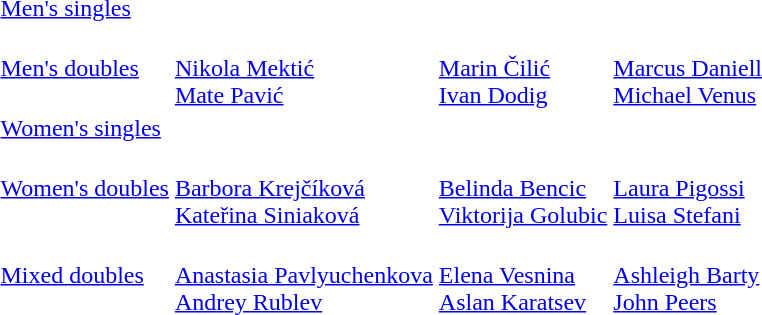<table>
<tr>
<td><a href='#'>Men's singles</a></td>
<td></td>
<td></td>
<td></td>
</tr>
<tr>
<td><a href='#'>Men's doubles</a></td>
<td><br><a href='#'>Nikola Mektić</a><br><a href='#'>Mate Pavić</a></td>
<td><br><a href='#'>Marin Čilić</a><br><a href='#'>Ivan Dodig</a></td>
<td><br><a href='#'>Marcus Daniell</a><br><a href='#'>Michael Venus</a></td>
</tr>
<tr>
<td><a href='#'>Women's singles</a></td>
<td></td>
<td></td>
<td></td>
</tr>
<tr>
<td><a href='#'>Women's doubles</a></td>
<td><br><a href='#'>Barbora Krejčíková</a><br><a href='#'>Kateřina Siniaková</a></td>
<td><br><a href='#'>Belinda Bencic</a><br><a href='#'>Viktorija Golubic</a></td>
<td><br><a href='#'>Laura Pigossi</a><br><a href='#'>Luisa Stefani</a></td>
</tr>
<tr>
<td><a href='#'>Mixed doubles</a></td>
<td> <br><a href='#'>Anastasia Pavlyuchenkova</a><br><a href='#'>Andrey Rublev</a></td>
<td> <br><a href='#'>Elena Vesnina</a><br><a href='#'>Aslan Karatsev</a></td>
<td><br><a href='#'>Ashleigh Barty</a><br><a href='#'>John Peers</a></td>
</tr>
</table>
